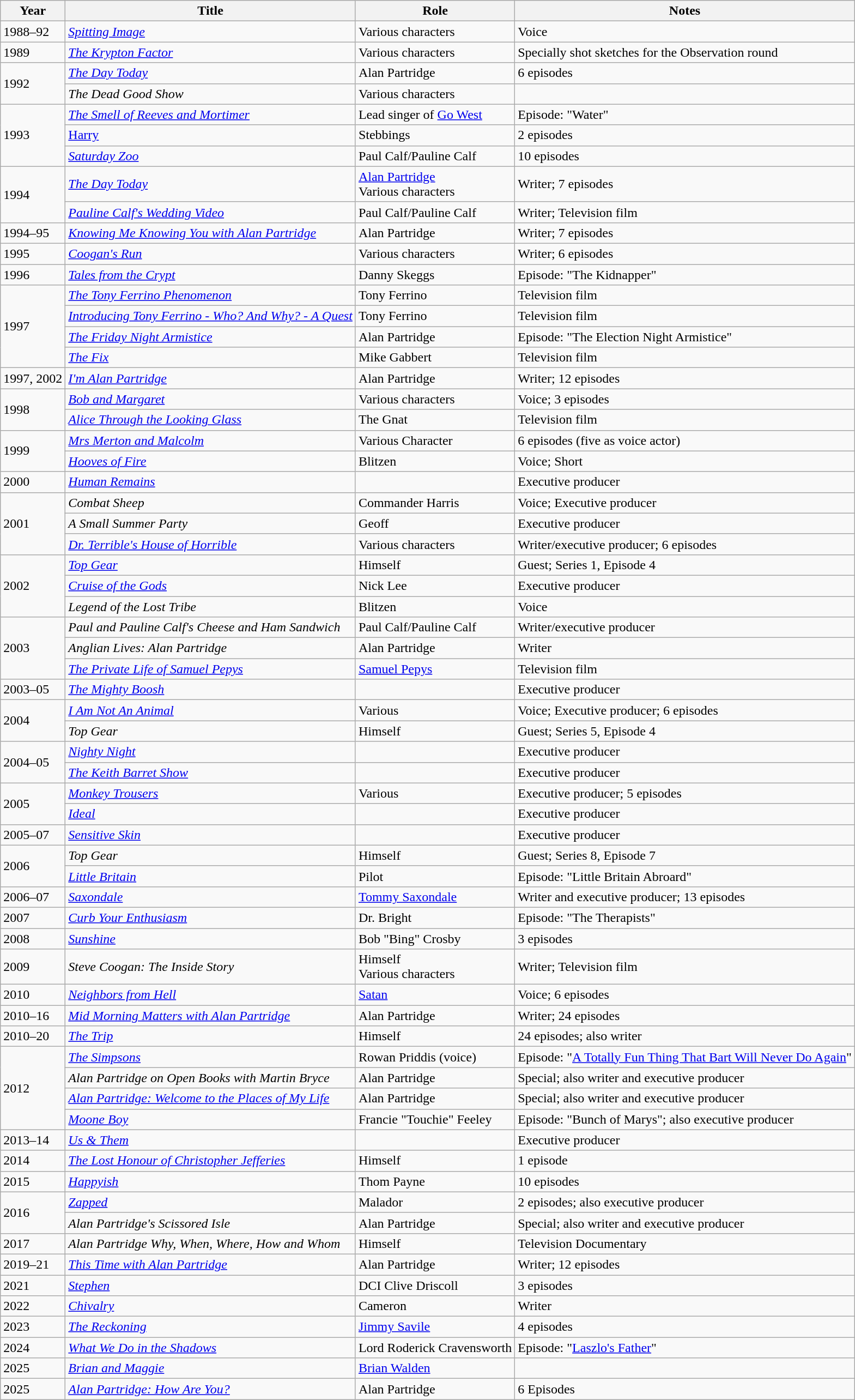<table class="wikitable sortable">
<tr>
<th>Year</th>
<th>Title</th>
<th>Role</th>
<th class="unsortable">Notes</th>
</tr>
<tr>
<td>1988–92</td>
<td><em><a href='#'>Spitting Image</a></em></td>
<td>Various characters</td>
<td>Voice</td>
</tr>
<tr>
<td>1989</td>
<td><em><a href='#'>The Krypton Factor</a></em></td>
<td>Various characters</td>
<td>Specially shot sketches for the Observation round</td>
</tr>
<tr>
<td rowspan="2">1992</td>
<td><em><a href='#'>The Day Today</a></em></td>
<td>Alan Partridge</td>
<td>6 episodes</td>
</tr>
<tr>
<td><em>The Dead Good Show</em></td>
<td>Various characters</td>
<td></td>
</tr>
<tr>
<td rowspan="3">1993</td>
<td><em><a href='#'>The Smell of Reeves and Mortimer</a></em></td>
<td>Lead singer of <a href='#'>Go West</a></td>
<td>Episode: "Water"</td>
</tr>
<tr>
<td><em><a href='#'></em>Harry<em></a></em></td>
<td>Stebbings</td>
<td>2 episodes</td>
</tr>
<tr>
<td><em><a href='#'>Saturday Zoo</a></em></td>
<td>Paul Calf/Pauline Calf</td>
<td>10 episodes</td>
</tr>
<tr>
<td rowspan="2">1994</td>
<td><em><a href='#'>The Day Today</a></em></td>
<td><a href='#'>Alan Partridge</a> <br> Various characters</td>
<td>Writer; 7 episodes</td>
</tr>
<tr>
<td><em><a href='#'>Pauline Calf's Wedding Video</a></em></td>
<td>Paul Calf/Pauline Calf</td>
<td>Writer; Television film</td>
</tr>
<tr>
<td>1994–95</td>
<td><em><a href='#'>Knowing Me Knowing You with Alan Partridge</a></em></td>
<td>Alan Partridge</td>
<td>Writer; 7 episodes</td>
</tr>
<tr>
<td>1995</td>
<td><em><a href='#'>Coogan's Run</a></em></td>
<td>Various characters</td>
<td>Writer; 6 episodes</td>
</tr>
<tr>
<td>1996</td>
<td><em><a href='#'>Tales from the Crypt</a></em></td>
<td>Danny Skeggs</td>
<td>Episode: "The Kidnapper"</td>
</tr>
<tr>
<td rowspan="4">1997</td>
<td><em><a href='#'>The Tony Ferrino Phenomenon</a></em></td>
<td>Tony Ferrino</td>
<td>Television film</td>
</tr>
<tr>
<td><em><a href='#'>Introducing Tony Ferrino - Who? And Why? - A Quest</a></em></td>
<td>Tony Ferrino</td>
<td>Television film</td>
</tr>
<tr>
<td><em><a href='#'>The Friday Night Armistice</a></em></td>
<td>Alan Partridge</td>
<td>Episode: "The Election Night Armistice"</td>
</tr>
<tr>
<td><em><a href='#'>The Fix</a></em></td>
<td>Mike Gabbert</td>
<td>Television film</td>
</tr>
<tr>
<td>1997, 2002</td>
<td><em><a href='#'>I'm Alan Partridge</a></em></td>
<td>Alan Partridge</td>
<td>Writer; 12 episodes</td>
</tr>
<tr>
<td rowspan="2">1998</td>
<td><em><a href='#'>Bob and Margaret</a></em></td>
<td>Various characters</td>
<td>Voice; 3 episodes</td>
</tr>
<tr>
<td><em><a href='#'>Alice Through the Looking Glass</a></em></td>
<td>The Gnat</td>
<td>Television film</td>
</tr>
<tr>
<td rowspan="2">1999</td>
<td><em><a href='#'>Mrs Merton and Malcolm</a></em></td>
<td>Various Character</td>
<td>6 episodes (five as voice actor)</td>
</tr>
<tr>
<td><em><a href='#'>Hooves of Fire</a></em></td>
<td>Blitzen</td>
<td>Voice; Short</td>
</tr>
<tr>
<td>2000</td>
<td><em><a href='#'>Human Remains</a></em></td>
<td></td>
<td>Executive producer</td>
</tr>
<tr>
<td rowspan="3">2001</td>
<td><em>Combat Sheep</em></td>
<td>Commander Harris</td>
<td>Voice; Executive producer</td>
</tr>
<tr>
<td><em>A Small Summer Party</em></td>
<td>Geoff</td>
<td>Executive producer</td>
</tr>
<tr>
<td><em><a href='#'>Dr. Terrible's House of Horrible</a></em></td>
<td>Various characters</td>
<td>Writer/executive producer; 6 episodes</td>
</tr>
<tr>
<td rowspan="3">2002</td>
<td><em><a href='#'>Top Gear</a></em></td>
<td>Himself</td>
<td>Guest; Series 1, Episode 4</td>
</tr>
<tr>
<td><em><a href='#'>Cruise of the Gods</a></em></td>
<td>Nick Lee</td>
<td>Executive producer</td>
</tr>
<tr>
<td><em>Legend of the Lost Tribe</em></td>
<td>Blitzen</td>
<td>Voice</td>
</tr>
<tr>
<td rowspan="3">2003</td>
<td><em>Paul and Pauline Calf's Cheese and Ham Sandwich</em></td>
<td>Paul Calf/Pauline Calf</td>
<td>Writer/executive producer</td>
</tr>
<tr>
<td><em>Anglian Lives: Alan Partridge</em></td>
<td>Alan Partridge</td>
<td>Writer</td>
</tr>
<tr>
<td><em><a href='#'>The Private Life of Samuel Pepys</a></em></td>
<td><a href='#'>Samuel Pepys</a></td>
<td>Television film</td>
</tr>
<tr>
<td>2003–05</td>
<td><em><a href='#'>The Mighty Boosh</a></em></td>
<td></td>
<td>Executive producer</td>
</tr>
<tr>
<td rowspan="2">2004</td>
<td><em><a href='#'>I Am Not An Animal</a></em></td>
<td>Various</td>
<td>Voice; Executive producer; 6 episodes</td>
</tr>
<tr>
<td><em>Top Gear</em></td>
<td>Himself</td>
<td>Guest; Series 5, Episode 4</td>
</tr>
<tr>
<td rowspan="2">2004–05</td>
<td><em><a href='#'>Nighty Night</a></em></td>
<td></td>
<td>Executive producer</td>
</tr>
<tr>
<td><em><a href='#'>The Keith Barret Show</a></em></td>
<td></td>
<td>Executive producer</td>
</tr>
<tr>
<td rowspan="2">2005</td>
<td><em><a href='#'>Monkey Trousers</a></em></td>
<td>Various</td>
<td>Executive producer; 5 episodes</td>
</tr>
<tr>
<td><em><a href='#'>Ideal</a></em></td>
<td></td>
<td>Executive producer</td>
</tr>
<tr>
<td>2005–07</td>
<td><em><a href='#'>Sensitive Skin</a></em></td>
<td></td>
<td>Executive producer</td>
</tr>
<tr>
<td rowspan="2">2006</td>
<td><em>Top Gear</em></td>
<td>Himself</td>
<td>Guest; Series 8, Episode 7</td>
</tr>
<tr>
<td><em><a href='#'>Little Britain</a></em></td>
<td>Pilot</td>
<td>Episode: "Little Britain Abroard"</td>
</tr>
<tr>
<td>2006–07</td>
<td><em><a href='#'>Saxondale</a></em></td>
<td><a href='#'>Tommy Saxondale</a></td>
<td>Writer and executive producer; 13 episodes</td>
</tr>
<tr>
<td>2007</td>
<td><em><a href='#'>Curb Your Enthusiasm</a></em></td>
<td>Dr. Bright</td>
<td>Episode: "The Therapists"</td>
</tr>
<tr>
<td>2008</td>
<td><em><a href='#'>Sunshine</a></em></td>
<td>Bob "Bing" Crosby</td>
<td>3 episodes</td>
</tr>
<tr>
<td>2009</td>
<td><em>Steve Coogan: The Inside Story</em></td>
<td>Himself <br> Various characters</td>
<td>Writer; Television film</td>
</tr>
<tr>
<td>2010</td>
<td><em><a href='#'>Neighbors from Hell</a></em></td>
<td><a href='#'>Satan</a></td>
<td>Voice; 6 episodes</td>
</tr>
<tr>
<td>2010–16</td>
<td><em><a href='#'>Mid Morning Matters with Alan Partridge</a></em></td>
<td>Alan Partridge</td>
<td>Writer; 24 episodes</td>
</tr>
<tr>
<td>2010–20</td>
<td><em><a href='#'>The Trip</a></em></td>
<td>Himself</td>
<td>24 episodes; also writer</td>
</tr>
<tr>
<td rowspan="4">2012</td>
<td><em><a href='#'>The Simpsons</a></em></td>
<td>Rowan Priddis (voice)</td>
<td>Episode: "<a href='#'>A Totally Fun Thing That Bart Will Never Do Again</a>"</td>
</tr>
<tr>
<td><em>Alan Partridge on Open Books with Martin Bryce</em></td>
<td>Alan Partridge</td>
<td>Special; also writer and executive producer</td>
</tr>
<tr>
<td><em><a href='#'>Alan Partridge: Welcome to the Places of My Life</a></em></td>
<td>Alan Partridge</td>
<td>Special; also writer and executive producer</td>
</tr>
<tr>
<td><em><a href='#'>Moone Boy</a></em></td>
<td>Francie "Touchie" Feeley</td>
<td>Episode: "Bunch of Marys"; also executive producer</td>
</tr>
<tr>
<td>2013–14</td>
<td><em><a href='#'>Us & Them</a></em></td>
<td></td>
<td>Executive producer</td>
</tr>
<tr>
<td>2014</td>
<td><em><a href='#'>The Lost Honour of Christopher Jefferies</a></em></td>
<td>Himself</td>
<td>1 episode</td>
</tr>
<tr>
<td>2015</td>
<td><em><a href='#'>Happyish</a></em></td>
<td>Thom Payne</td>
<td>10 episodes</td>
</tr>
<tr>
<td rowspan="2">2016</td>
<td><em><a href='#'>Zapped</a></em></td>
<td>Malador</td>
<td>2 episodes; also executive producer</td>
</tr>
<tr>
<td><em>Alan Partridge's Scissored Isle</em></td>
<td>Alan Partridge</td>
<td>Special; also writer and executive producer</td>
</tr>
<tr>
<td>2017</td>
<td><em>Alan Partridge Why, When, Where, How and Whom</em></td>
<td>Himself</td>
<td>Television Documentary</td>
</tr>
<tr>
<td>2019–21</td>
<td><em><a href='#'>This Time with Alan Partridge</a></em></td>
<td>Alan Partridge</td>
<td>Writer; 12 episodes</td>
</tr>
<tr>
<td>2021</td>
<td><em><a href='#'>Stephen</a></em></td>
<td>DCI Clive Driscoll</td>
<td>3 episodes</td>
</tr>
<tr>
<td>2022</td>
<td><em><a href='#'>Chivalry</a></em></td>
<td>Cameron</td>
<td>Writer</td>
</tr>
<tr>
<td>2023</td>
<td><em><a href='#'>The Reckoning</a></em></td>
<td><a href='#'>Jimmy Savile</a></td>
<td>4 episodes</td>
</tr>
<tr>
<td>2024</td>
<td><em><a href='#'>What We Do in the Shadows</a></em></td>
<td>Lord Roderick Cravensworth</td>
<td>Episode: "<a href='#'>Laszlo's Father</a>"</td>
</tr>
<tr>
<td>2025</td>
<td><em><a href='#'>Brian and Maggie</a></em></td>
<td><a href='#'>Brian Walden</a></td>
<td></td>
</tr>
<tr>
<td>2025</td>
<td><em><a href='#'>Alan Partridge: How Are You?</a></em></td>
<td>Alan Partridge</td>
<td>6 Episodes</td>
</tr>
</table>
